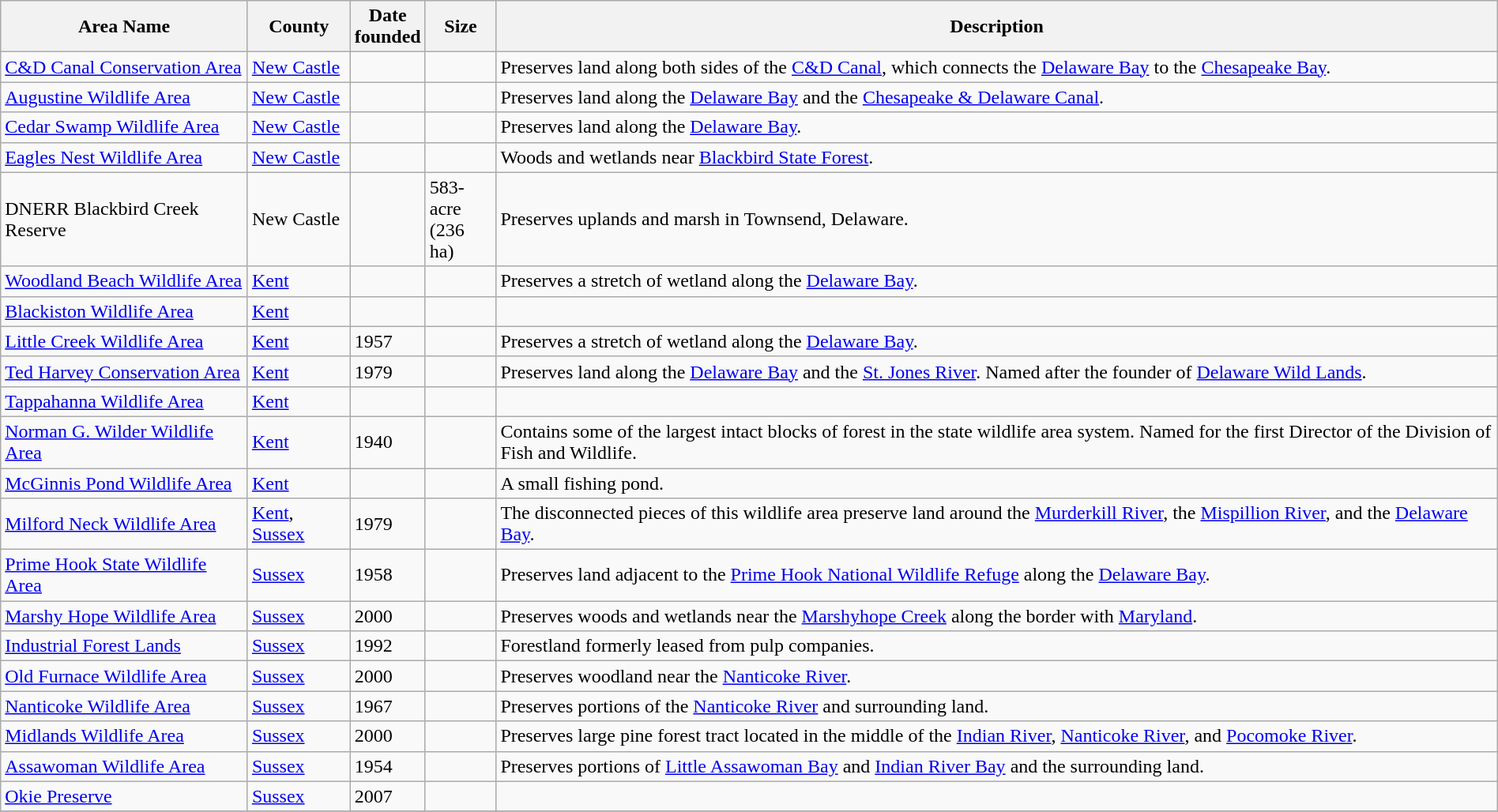<table class="wikitable sortable" style="width:100%">
<tr>
<th style="width:*;" scope="col">Area Name</th>
<th style="width:*;" scope="col">County</th>
<th style="width:*;" scope="col">Date <br>founded</th>
<th style="width:*;" scope="col">Size</th>
<th style="width:*;" class="unsortable" scope="col">Description</th>
</tr>
<tr>
<td><a href='#'>C&D Canal Conservation Area</a></td>
<td><a href='#'>New Castle</a></td>
<td></td>
<td></td>
<td>Preserves land along both sides of the <a href='#'>C&D Canal</a>, which connects the <a href='#'>Delaware Bay</a> to the <a href='#'>Chesapeake Bay</a>.</td>
</tr>
<tr>
<td><a href='#'>Augustine Wildlife Area</a></td>
<td><a href='#'>New Castle</a></td>
<td></td>
<td></td>
<td>Preserves land along the <a href='#'>Delaware Bay</a> and the <a href='#'>Chesapeake & Delaware Canal</a>.</td>
</tr>
<tr>
<td><a href='#'>Cedar Swamp Wildlife Area</a></td>
<td><a href='#'>New Castle</a></td>
<td></td>
<td></td>
<td>Preserves land along the <a href='#'>Delaware Bay</a>.</td>
</tr>
<tr>
<td><a href='#'>Eagles Nest Wildlife Area</a></td>
<td><a href='#'>New Castle</a></td>
<td></td>
<td></td>
<td>Woods and wetlands near <a href='#'>Blackbird State Forest</a>.</td>
</tr>
<tr>
<td>DNERR Blackbird Creek Reserve</td>
<td>New Castle</td>
<td></td>
<td>583-acre<br>(236 ha)</td>
<td>Preserves uplands and marsh in Townsend, Delaware.</td>
</tr>
<tr>
<td><a href='#'>Woodland Beach Wildlife Area</a></td>
<td><a href='#'>Kent</a></td>
<td></td>
<td></td>
<td>Preserves a stretch of wetland along the <a href='#'>Delaware Bay</a>.</td>
</tr>
<tr>
<td><a href='#'>Blackiston Wildlife Area</a></td>
<td><a href='#'>Kent</a></td>
<td></td>
<td></td>
<td></td>
</tr>
<tr>
<td><a href='#'>Little Creek Wildlife Area</a></td>
<td><a href='#'>Kent</a></td>
<td>1957</td>
<td></td>
<td>Preserves a stretch of wetland along the <a href='#'>Delaware Bay</a>.</td>
</tr>
<tr>
<td><a href='#'>Ted Harvey Conservation Area</a></td>
<td><a href='#'>Kent</a></td>
<td>1979</td>
<td></td>
<td>Preserves land along the <a href='#'>Delaware Bay</a> and the <a href='#'>St. Jones River</a>. Named after the founder of <a href='#'>Delaware Wild Lands</a>.</td>
</tr>
<tr>
<td><a href='#'>Tappahanna Wildlife Area</a></td>
<td><a href='#'>Kent</a></td>
<td></td>
<td></td>
<td></td>
</tr>
<tr>
<td><a href='#'>Norman G. Wilder Wildlife Area</a></td>
<td><a href='#'>Kent</a></td>
<td>1940</td>
<td></td>
<td>Contains some of the largest intact blocks of forest in the state wildlife area system. Named for the first Director of the Division of Fish and Wildlife.</td>
</tr>
<tr>
<td><a href='#'>McGinnis Pond Wildlife Area</a></td>
<td><a href='#'>Kent</a></td>
<td></td>
<td></td>
<td>A small fishing pond.</td>
</tr>
<tr>
<td><a href='#'>Milford Neck Wildlife Area</a></td>
<td><a href='#'>Kent</a>, <a href='#'>Sussex</a></td>
<td>1979</td>
<td></td>
<td>The disconnected pieces of this wildlife area preserve land around the <a href='#'>Murderkill River</a>, the <a href='#'>Mispillion River</a>, and the <a href='#'>Delaware Bay</a>.</td>
</tr>
<tr>
<td><a href='#'>Prime Hook State Wildlife Area</a></td>
<td><a href='#'>Sussex</a></td>
<td>1958</td>
<td></td>
<td>Preserves land adjacent to the <a href='#'>Prime Hook National Wildlife Refuge</a> along the <a href='#'>Delaware Bay</a>.</td>
</tr>
<tr>
<td><a href='#'>Marshy Hope Wildlife Area</a></td>
<td><a href='#'>Sussex</a></td>
<td>2000</td>
<td></td>
<td>Preserves woods and wetlands near the <a href='#'>Marshyhope Creek</a> along the border with <a href='#'>Maryland</a>.</td>
</tr>
<tr>
<td><a href='#'>Industrial Forest Lands</a></td>
<td><a href='#'>Sussex</a></td>
<td>1992</td>
<td></td>
<td>Forestland formerly leased from pulp companies.</td>
</tr>
<tr>
<td><a href='#'>Old Furnace Wildlife Area</a></td>
<td><a href='#'>Sussex</a></td>
<td>2000</td>
<td></td>
<td>Preserves woodland near the <a href='#'>Nanticoke River</a>.</td>
</tr>
<tr>
<td><a href='#'>Nanticoke Wildlife Area</a></td>
<td><a href='#'>Sussex</a></td>
<td>1967</td>
<td></td>
<td>Preserves portions of the <a href='#'>Nanticoke River</a> and surrounding land.</td>
</tr>
<tr>
<td><a href='#'>Midlands Wildlife Area</a></td>
<td><a href='#'>Sussex</a></td>
<td>2000</td>
<td></td>
<td>Preserves large pine forest tract located in the middle of the <a href='#'>Indian River</a>, <a href='#'>Nanticoke River</a>, and <a href='#'>Pocomoke River</a>.</td>
</tr>
<tr>
<td><a href='#'>Assawoman Wildlife Area</a></td>
<td><a href='#'>Sussex</a></td>
<td>1954</td>
<td></td>
<td>Preserves portions of <a href='#'>Little Assawoman Bay</a> and <a href='#'>Indian River Bay</a> and the surrounding land.</td>
</tr>
<tr>
<td><a href='#'>Okie Preserve</a></td>
<td><a href='#'>Sussex</a></td>
<td>2007</td>
<td></td>
<td></td>
</tr>
<tr>
</tr>
</table>
